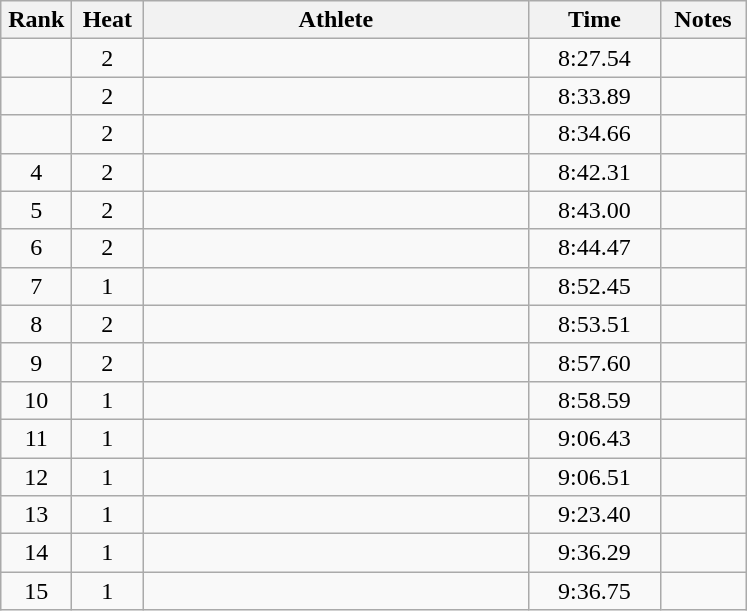<table class="wikitable" style="text-align:center">
<tr>
<th width=40>Rank</th>
<th width=40>Heat</th>
<th width=250>Athlete</th>
<th width=80>Time</th>
<th width=50>Notes</th>
</tr>
<tr>
<td></td>
<td>2</td>
<td align=left></td>
<td>8:27.54</td>
<td></td>
</tr>
<tr>
<td></td>
<td>2</td>
<td align=left></td>
<td>8:33.89</td>
<td></td>
</tr>
<tr>
<td></td>
<td>2</td>
<td align=left></td>
<td>8:34.66</td>
<td></td>
</tr>
<tr>
<td>4</td>
<td>2</td>
<td align=left></td>
<td>8:42.31</td>
<td></td>
</tr>
<tr>
<td>5</td>
<td>2</td>
<td align=left></td>
<td>8:43.00</td>
<td></td>
</tr>
<tr>
<td>6</td>
<td>2</td>
<td align=left></td>
<td>8:44.47</td>
<td></td>
</tr>
<tr>
<td>7</td>
<td>1</td>
<td align=left></td>
<td>8:52.45</td>
<td></td>
</tr>
<tr>
<td>8</td>
<td>2</td>
<td align=left></td>
<td>8:53.51</td>
<td></td>
</tr>
<tr>
<td>9</td>
<td>2</td>
<td align=left></td>
<td>8:57.60</td>
<td></td>
</tr>
<tr>
<td>10</td>
<td>1</td>
<td align=left></td>
<td>8:58.59</td>
<td></td>
</tr>
<tr>
<td>11</td>
<td>1</td>
<td align=left></td>
<td>9:06.43</td>
<td></td>
</tr>
<tr>
<td>12</td>
<td>1</td>
<td align=left></td>
<td>9:06.51</td>
<td></td>
</tr>
<tr>
<td>13</td>
<td>1</td>
<td align=left></td>
<td>9:23.40</td>
<td></td>
</tr>
<tr>
<td>14</td>
<td>1</td>
<td align=left></td>
<td>9:36.29</td>
<td></td>
</tr>
<tr>
<td>15</td>
<td>1</td>
<td align=left></td>
<td>9:36.75</td>
<td></td>
</tr>
</table>
